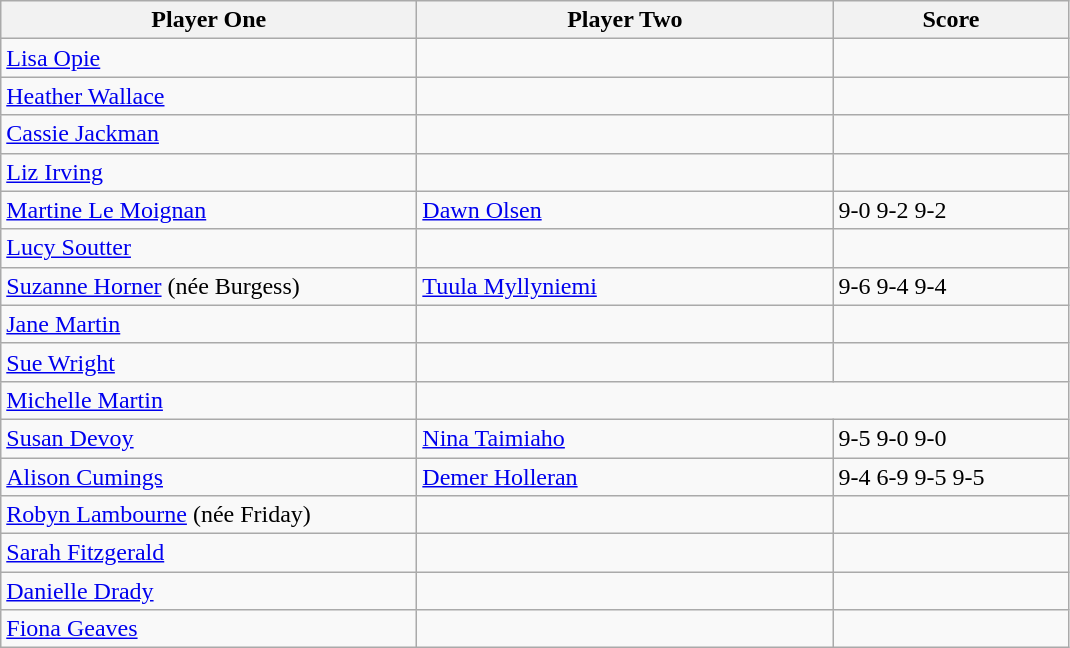<table class="wikitable">
<tr>
<th width=270>Player One</th>
<th width=270>Player Two</th>
<th width=150>Score</th>
</tr>
<tr>
<td> <a href='#'>Lisa Opie</a></td>
<td></td>
<td></td>
</tr>
<tr>
<td> <a href='#'>Heather Wallace</a></td>
<td></td>
<td></td>
</tr>
<tr>
<td> <a href='#'>Cassie Jackman</a></td>
<td></td>
<td></td>
</tr>
<tr>
<td> <a href='#'>Liz Irving</a></td>
<td></td>
<td></td>
</tr>
<tr>
<td> <a href='#'>Martine Le Moignan</a></td>
<td> <a href='#'>Dawn Olsen</a></td>
<td>9-0 9-2 9-2</td>
</tr>
<tr>
<td> <a href='#'>Lucy Soutter</a></td>
<td></td>
<td></td>
</tr>
<tr>
<td> <a href='#'>Suzanne Horner</a> (née Burgess)</td>
<td> <a href='#'>Tuula Myllyniemi</a></td>
<td>9-6 9-4 9-4</td>
</tr>
<tr>
<td> <a href='#'>Jane Martin</a></td>
<td></td>
<td></td>
</tr>
<tr>
<td> <a href='#'>Sue Wright</a></td>
<td></td>
<td></td>
</tr>
<tr>
<td> <a href='#'>Michelle Martin</a></td>
</tr>
<tr>
<td> <a href='#'>Susan Devoy</a></td>
<td> <a href='#'>Nina Taimiaho</a></td>
<td>9-5 9-0 9-0</td>
</tr>
<tr>
<td> <a href='#'>Alison Cumings</a></td>
<td> <a href='#'>Demer Holleran</a></td>
<td>9-4 6-9 9-5 9-5</td>
</tr>
<tr>
<td> <a href='#'>Robyn Lambourne</a> (née Friday)</td>
<td></td>
<td></td>
</tr>
<tr>
<td> <a href='#'>Sarah Fitzgerald</a></td>
<td></td>
<td></td>
</tr>
<tr>
<td> <a href='#'>Danielle Drady</a></td>
<td></td>
<td></td>
</tr>
<tr>
<td> <a href='#'>Fiona Geaves</a></td>
<td></td>
<td></td>
</tr>
</table>
